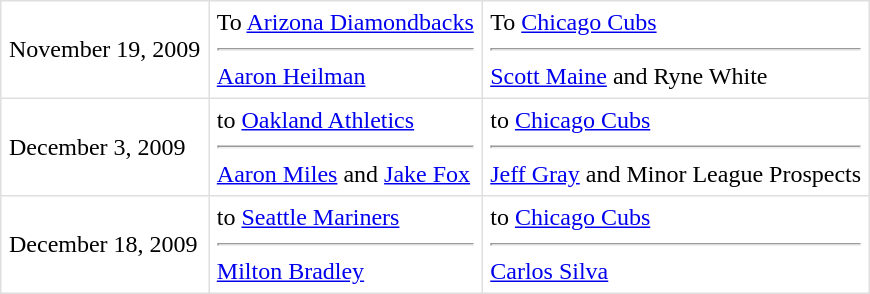<table border=1 style="border-collapse:collapse" bordercolor="#DFDFDF"  cellpadding="5">
<tr bgcolor="#FFFFFF">
<td>November 19, 2009<br></td>
<td valign="top">To <a href='#'>Arizona Diamondbacks</a> <hr><a href='#'>Aaron Heilman</a></td>
<td valign="top">To <a href='#'>Chicago Cubs</a> <hr><a href='#'>Scott Maine</a> and Ryne White</td>
</tr>
<tr>
<td>December 3, 2009<br></td>
<td valign="top">to <a href='#'>Oakland Athletics</a> <hr><a href='#'>Aaron Miles</a> and <a href='#'>Jake Fox</a></td>
<td valign="top">to <a href='#'>Chicago Cubs</a> <hr> <a href='#'>Jeff Gray</a> and Minor League Prospects</td>
</tr>
<tr>
<td>December 18, 2009<br></td>
<td valign="top">to <a href='#'>Seattle Mariners</a> <hr><a href='#'>Milton Bradley</a></td>
<td valign="top">to <a href='#'>Chicago Cubs</a> <hr><a href='#'>Carlos Silva</a></td>
</tr>
</table>
